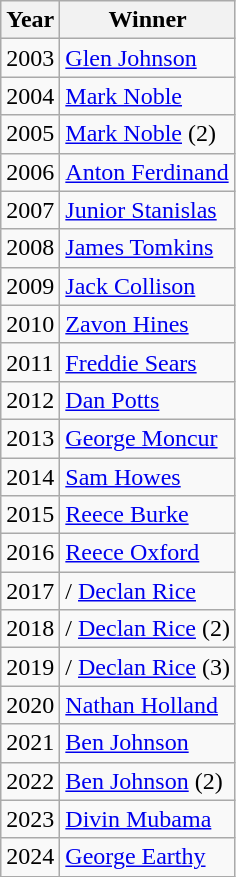<table class="wikitable">
<tr>
<th>Year</th>
<th>Winner</th>
</tr>
<tr>
<td>2003</td>
<td> <a href='#'>Glen Johnson</a></td>
</tr>
<tr>
<td>2004</td>
<td> <a href='#'>Mark Noble</a></td>
</tr>
<tr>
<td>2005</td>
<td> <a href='#'>Mark Noble</a> (2)</td>
</tr>
<tr>
<td>2006</td>
<td> <a href='#'>Anton Ferdinand</a></td>
</tr>
<tr>
<td>2007</td>
<td> <a href='#'>Junior Stanislas</a></td>
</tr>
<tr>
<td>2008</td>
<td> <a href='#'>James Tomkins</a></td>
</tr>
<tr>
<td>2009</td>
<td> <a href='#'>Jack Collison</a></td>
</tr>
<tr>
<td>2010</td>
<td> <a href='#'>Zavon Hines</a></td>
</tr>
<tr>
<td>2011</td>
<td> <a href='#'>Freddie Sears</a></td>
</tr>
<tr>
<td>2012</td>
<td> <a href='#'>Dan Potts</a></td>
</tr>
<tr>
<td>2013</td>
<td> <a href='#'>George Moncur</a></td>
</tr>
<tr>
<td>2014</td>
<td> <a href='#'>Sam Howes</a></td>
</tr>
<tr>
<td>2015</td>
<td> <a href='#'>Reece Burke</a></td>
</tr>
<tr>
<td>2016</td>
<td> <a href='#'>Reece Oxford</a></td>
</tr>
<tr>
<td>2017</td>
<td>/ <a href='#'>Declan Rice</a></td>
</tr>
<tr>
<td>2018</td>
<td>/ <a href='#'>Declan Rice</a> (2)</td>
</tr>
<tr>
<td>2019</td>
<td>/ <a href='#'>Declan Rice</a> (3)</td>
</tr>
<tr>
<td>2020</td>
<td> <a href='#'>Nathan Holland</a></td>
</tr>
<tr>
<td>2021</td>
<td> <a href='#'>Ben Johnson</a></td>
</tr>
<tr>
<td>2022</td>
<td> <a href='#'>Ben Johnson</a> (2)</td>
</tr>
<tr>
<td>2023</td>
<td> <a href='#'>Divin Mubama</a></td>
</tr>
<tr>
<td>2024</td>
<td> <a href='#'>George Earthy</a></td>
</tr>
</table>
